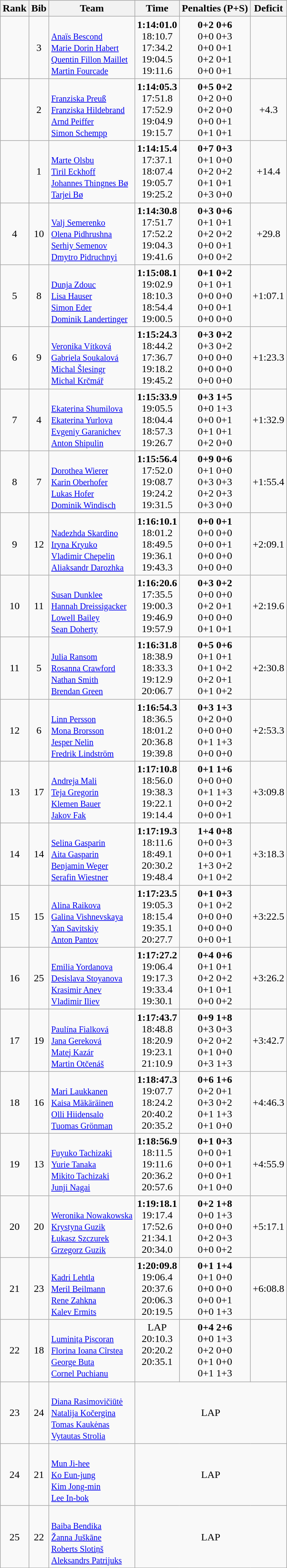<table class="wikitable sortable" style="text-align:center">
<tr>
<th>Rank</th>
<th>Bib</th>
<th>Team</th>
<th>Time</th>
<th>Penalties (P+S)</th>
<th>Deficit</th>
</tr>
<tr>
<td></td>
<td>3</td>
<td align=left><br><small><a href='#'>Anaïs Bescond</a><br><a href='#'>Marie Dorin Habert</a><br><a href='#'>Quentin Fillon Maillet</a><br><a href='#'>Martin Fourcade</a></small></td>
<td><strong>1:14:01.0</strong><br>18:10.7<br>17:34.2<br>19:04.5<br>19:11.6</td>
<td><strong>0+2 0+6</strong><br>0+0 0+3<br>0+0 0+1<br>0+2 0+1<br>0+0 0+1</td>
<td></td>
</tr>
<tr>
<td></td>
<td>2</td>
<td align=left><br><small><a href='#'>Franziska Preuß</a><br><a href='#'>Franziska Hildebrand</a><br><a href='#'>Arnd Peiffer</a><br><a href='#'>Simon Schempp</a></small></td>
<td><strong>1:14:05.3</strong><br>17:51.8<br>17:52.9<br>19:04.9<br>19:15.7</td>
<td><strong>0+5 0+2</strong><br>0+2 0+0<br>0+2 0+0<br>0+0 0+1<br>0+1 0+1</td>
<td>+4.3</td>
</tr>
<tr>
<td></td>
<td>1</td>
<td align=left><br><small><a href='#'>Marte Olsbu</a><br><a href='#'>Tiril Eckhoff</a><br><a href='#'>Johannes Thingnes Bø</a><br><a href='#'>Tarjei Bø</a></small></td>
<td><strong>1:14:15.4</strong><br>17:37.1<br>18:07.4<br>19:05.7<br>19:25.2</td>
<td><strong>0+7 0+3</strong><br>0+1 0+0<br>0+2 0+2<br>0+1 0+1<br>0+3 0+0</td>
<td>+14.4</td>
</tr>
<tr>
<td>4</td>
<td>10</td>
<td align=left><br><small><a href='#'>Valj Semerenko</a><br><a href='#'>Olena Pidhrushna</a><br><a href='#'>Serhiy Semenov</a><br><a href='#'>Dmytro Pidruchnyi</a></small></td>
<td><strong>1:14:30.8</strong><br>17:51.7<br>17:52.2<br>19:04.3<br>19:41.6</td>
<td><strong>0+3 0+6</strong><br>0+1 0+1<br>0+2 0+2<br>0+0 0+1<br>0+0 0+2</td>
<td>+29.8</td>
</tr>
<tr>
<td>5</td>
<td>8</td>
<td align=left><br><small><a href='#'>Dunja Zdouc</a><br><a href='#'>Lisa Hauser</a><br><a href='#'>Simon Eder</a><br><a href='#'>Dominik Landertinger</a></small></td>
<td><strong>1:15:08.1</strong><br>19:02.9<br>18:10.3<br>18:54.4<br>19:00.5</td>
<td><strong>0+1 0+2</strong><br>0+1 0+1<br>0+0 0+0<br>0+0 0+1<br>0+0 0+0</td>
<td>+1:07.1</td>
</tr>
<tr>
<td>6</td>
<td>9</td>
<td align=left><br><small><a href='#'>Veronika Vítková</a><br><a href='#'>Gabriela Soukalová</a><br><a href='#'>Michal Šlesingr</a><br><a href='#'>Michal Krčmář</a></small></td>
<td><strong>1:15:24.3</strong><br>18:44.2<br>17:36.7<br>19:18.2<br>19:45.2</td>
<td><strong>0+3 0+2</strong><br>0+3 0+2<br>0+0 0+0<br>0+0 0+0<br>0+0 0+0</td>
<td>+1:23.3</td>
</tr>
<tr>
<td>7</td>
<td>4</td>
<td align=left><br><small><a href='#'>Ekaterina Shumilova</a><br><a href='#'>Ekaterina Yurlova</a><br><a href='#'>Evgeniy Garanichev</a><br><a href='#'>Anton Shipulin</a></small></td>
<td><strong>1:15:33.9</strong><br>19:05.5<br>18:04.4<br>18:57.3<br>19:26.7</td>
<td><strong>0+3 1+5</strong><br>0+0 1+3<br>0+0 0+1<br>0+1 0+1<br>0+2 0+0</td>
<td>+1:32.9</td>
</tr>
<tr>
<td>8</td>
<td>7</td>
<td align=left><br><small><a href='#'>Dorothea Wierer</a><br><a href='#'>Karin Oberhofer</a><br><a href='#'>Lukas Hofer</a><br><a href='#'>Dominik Windisch</a></small></td>
<td><strong>1:15:56.4</strong><br>17:52.0<br>19:08.7<br>19:24.2<br>19:31.5</td>
<td><strong>0+9 0+6</strong><br>0+1 0+0<br>0+3 0+3<br>0+2 0+3<br>0+3 0+0</td>
<td>+1:55.4</td>
</tr>
<tr>
<td>9</td>
<td>12</td>
<td align=left><br><small><a href='#'>Nadezhda Skardino</a><br><a href='#'>Iryna Kryuko</a><br><a href='#'>Vladimir Chepelin</a><br><a href='#'>Aliaksandr Darozhka</a></small></td>
<td><strong>1:16:10.1</strong><br>18:01.2<br>18:49.5<br>19:36.1<br>19:43.3</td>
<td><strong>0+0 0+1</strong><br>0+0 0+0<br>0+0 0+1<br>0+0 0+0<br>0+0 0+0</td>
<td>+2:09.1</td>
</tr>
<tr>
<td>10</td>
<td>11</td>
<td align=left><br><small><a href='#'>Susan Dunklee</a><br><a href='#'>Hannah Dreissigacker</a><br><a href='#'>Lowell Bailey</a><br><a href='#'>Sean Doherty</a></small></td>
<td><strong>1:16:20.6</strong><br>17:35.5<br>19:00.3<br>19:46.9<br>19:57.9</td>
<td><strong>0+3 0+2</strong><br>0+0 0+0<br>0+2 0+1<br>0+0 0+0<br>0+1 0+1</td>
<td>+2:19.6</td>
</tr>
<tr>
<td>11</td>
<td>5</td>
<td align=left><br><small><a href='#'>Julia Ransom</a><br><a href='#'>Rosanna Crawford</a><br><a href='#'>Nathan Smith</a><br><a href='#'>Brendan Green</a></small></td>
<td><strong>1:16:31.8</strong><br>18:38.9<br>18:33.3<br>19:12.9<br>20:06.7</td>
<td><strong>0+5 0+6</strong><br>0+1 0+1<br>0+1 0+2<br>0+2 0+1<br>0+1 0+2</td>
<td>+2:30.8</td>
</tr>
<tr>
<td>12</td>
<td>6</td>
<td align=left><br><small><a href='#'>Linn Persson</a><br><a href='#'>Mona Brorsson</a><br><a href='#'>Jesper Nelin</a><br><a href='#'>Fredrik Lindström</a></small></td>
<td><strong>1:16:54.3</strong><br>18:36.5<br>18:01.2<br>20:36.8<br>19:39.8</td>
<td><strong>0+3 1+3</strong><br>0+2 0+0<br>0+0 0+0<br>0+1 1+3<br>0+0 0+0</td>
<td>+2:53.3</td>
</tr>
<tr>
<td>13</td>
<td>17</td>
<td align=left><br><small><a href='#'>Andreja Mali</a><br><a href='#'>Teja Gregorin</a><br><a href='#'>Klemen Bauer</a><br><a href='#'>Jakov Fak</a></small></td>
<td><strong>1:17:10.8</strong><br>18:56.0<br>19:38.3<br>19:22.1<br>19:14.4</td>
<td><strong>0+1 1+6</strong><br>0+0 0+0<br>0+1 1+3<br>0+0 0+2<br>0+0 0+1</td>
<td>+3:09.8</td>
</tr>
<tr>
<td>14</td>
<td>14</td>
<td align=left><br><small><a href='#'>Selina Gasparin</a><br><a href='#'>Aita Gasparin</a><br><a href='#'>Benjamin Weger</a><br><a href='#'>Serafin Wiestner</a></small></td>
<td><strong>1:17:19.3</strong><br>18:11.6<br>18:49.1<br>20:30.2<br>19:48.4</td>
<td><strong>1+4 0+8</strong><br>0+0 0+3<br>0+0 0+1<br>1+3 0+2<br>0+1 0+2</td>
<td>+3:18.3</td>
</tr>
<tr>
<td>15</td>
<td>15</td>
<td align=left><br><small><a href='#'>Alina Raikova</a><br><a href='#'>Galina Vishnevskaya</a><br><a href='#'>Yan Savitskiy</a><br><a href='#'>Anton Pantov</a></small></td>
<td><strong>1:17:23.5</strong><br>19:05.3<br>18:15.4<br>19:35.1<br>20:27.7</td>
<td><strong>0+1 0+3</strong><br>0+1 0+2<br>0+0 0+0<br>0+0 0+0<br>0+0 0+1</td>
<td>+3:22.5</td>
</tr>
<tr>
<td>16</td>
<td>25</td>
<td align=left><br><small><a href='#'>Emilia Yordanova</a><br><a href='#'>Desislava Stoyanova</a><br><a href='#'>Krasimir Anev</a><br><a href='#'>Vladimir Iliev</a></small></td>
<td><strong>1:17:27.2</strong><br>19:06.4<br>19:17.3<br>19:33.4<br>19:30.1</td>
<td><strong>0+4 0+6</strong><br>0+1 0+1<br>0+2 0+2<br>0+1 0+1<br>0+0 0+2</td>
<td>+3:26.2</td>
</tr>
<tr>
<td>17</td>
<td>19</td>
<td align=left><br><small><a href='#'>Paulína Fialková</a><br><a href='#'>Jana Gereková</a><br><a href='#'>Matej Kazár</a><br><a href='#'>Martin Otčenáš</a></small></td>
<td><strong>1:17:43.7</strong><br>18:48.8<br>18:20.9<br>19:23.1<br>21:10.9</td>
<td><strong>0+9 1+8</strong><br>0+3 0+3<br>0+2 0+2<br>0+1 0+0<br>0+3 1+3</td>
<td>+3:42.7</td>
</tr>
<tr>
<td>18</td>
<td>16</td>
<td align=left><br><small><a href='#'>Mari Laukkanen</a><br><a href='#'>Kaisa Mäkäräinen</a><br><a href='#'>Olli Hiidensalo</a><br><a href='#'>Tuomas Grönman</a></small></td>
<td><strong>1:18:47.3</strong><br>19:07.7<br>18:24.2<br>20:40.2<br>20:35.2</td>
<td><strong>0+6 1+6</strong><br>0+2 0+1<br>0+3 0+2<br>0+1 1+3<br>0+1 0+0</td>
<td>+4:46.3</td>
</tr>
<tr>
<td>19</td>
<td>13</td>
<td align=left><br><small><a href='#'>Fuyuko Tachizaki</a><br><a href='#'>Yurie Tanaka</a><br><a href='#'>Mikito Tachizaki</a><br><a href='#'>Junji Nagai</a></small></td>
<td><strong>1:18:56.9</strong><br>18:11.5<br>19:11.6<br>20:36.2<br>20:57.6</td>
<td><strong>0+1 0+3</strong><br>0+0 0+1<br>0+0 0+1<br>0+0 0+1<br>0+1 0+0</td>
<td>+4:55.9</td>
</tr>
<tr>
<td>20</td>
<td>20</td>
<td align=left><br><small><a href='#'>Weronika Nowakowska</a><br><a href='#'>Krystyna Guzik</a><br><a href='#'>Łukasz Szczurek</a><br><a href='#'>Grzegorz Guzik</a></small></td>
<td><strong>1:19:18.1</strong><br>19:17.4<br>17:52.6<br>21:34.1<br>20:34.0</td>
<td><strong>0+2 1+8</strong><br>0+0 1+3<br>0+0 0+0<br>0+2 0+3<br>0+0 0+2</td>
<td>+5:17.1</td>
</tr>
<tr>
<td>21</td>
<td>23</td>
<td align=left><br><small><a href='#'>Kadri Lehtla</a><br><a href='#'>Meril Beilmann</a><br><a href='#'>Rene Zahkna</a><br><a href='#'>Kalev Ermits</a></small></td>
<td><strong>1:20:09.8</strong><br>19:06.4<br>20:37.6<br>20:06.3<br>20:19.5</td>
<td><strong>0+1 1+4</strong><br>0+1 0+0<br>0+0 0+0<br>0+0 0+1<br>0+0 1+3</td>
<td>+6:08.8</td>
</tr>
<tr>
<td>22</td>
<td>18</td>
<td align=left><br><small><a href='#'>Luminița Pișcoran</a><br><a href='#'>Florina Ioana Cîrstea</a><br><a href='#'>George Buta</a><br><a href='#'>Cornel Puchianu</a></small></td>
<td>LAP<br>20:10.3<br>20:20.2<br>20:35.1<br><br></td>
<td><strong>0+4 2+6</strong><br>0+0 1+3<br>0+2 0+0<br>0+1 0+0<br>0+1 1+3</td>
<td></td>
</tr>
<tr>
<td>23</td>
<td>24</td>
<td align=left><br><small><a href='#'>Diana Rasimovičiūtė</a><br><a href='#'>Natalija Kočergina</a><br><a href='#'>Tomas Kaukėnas</a><br><a href='#'>Vytautas Strolia</a></small></td>
<td colspan=3>LAP</td>
</tr>
<tr>
<td>24</td>
<td>21</td>
<td align=left><br><small><a href='#'>Mun Ji-hee</a><br><a href='#'>Ko Eun-jung</a><br><a href='#'>Kim Jong-min</a><br><a href='#'>Lee In-bok</a></small></td>
<td colspan=3>LAP</td>
</tr>
<tr>
<td>25</td>
<td>22</td>
<td align=left><br><small><a href='#'>Baiba Bendika</a><br><a href='#'>Žanna Juškāne</a><br><a href='#'>Roberts Slotiņš</a><br><a href='#'>Aleksandrs Patrijuks</a></small></td>
<td colspan=3>LAP</td>
</tr>
</table>
